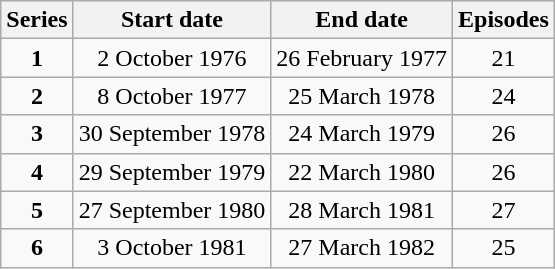<table class="wikitable" style="text-align:center;">
<tr>
<th>Series</th>
<th>Start date</th>
<th>End date</th>
<th>Episodes</th>
</tr>
<tr>
<td><strong>1</strong></td>
<td>2 October 1976</td>
<td>26 February 1977</td>
<td>21</td>
</tr>
<tr>
<td><strong>2</strong></td>
<td>8 October 1977</td>
<td>25 March 1978</td>
<td>24</td>
</tr>
<tr>
<td><strong>3</strong></td>
<td>30 September 1978</td>
<td>24 March 1979</td>
<td>26</td>
</tr>
<tr>
<td><strong>4</strong></td>
<td>29 September 1979</td>
<td>22 March 1980</td>
<td>26</td>
</tr>
<tr>
<td><strong>5</strong></td>
<td>27 September 1980</td>
<td>28 March 1981</td>
<td>27</td>
</tr>
<tr>
<td><strong>6</strong></td>
<td>3 October 1981</td>
<td>27 March 1982</td>
<td>25</td>
</tr>
</table>
